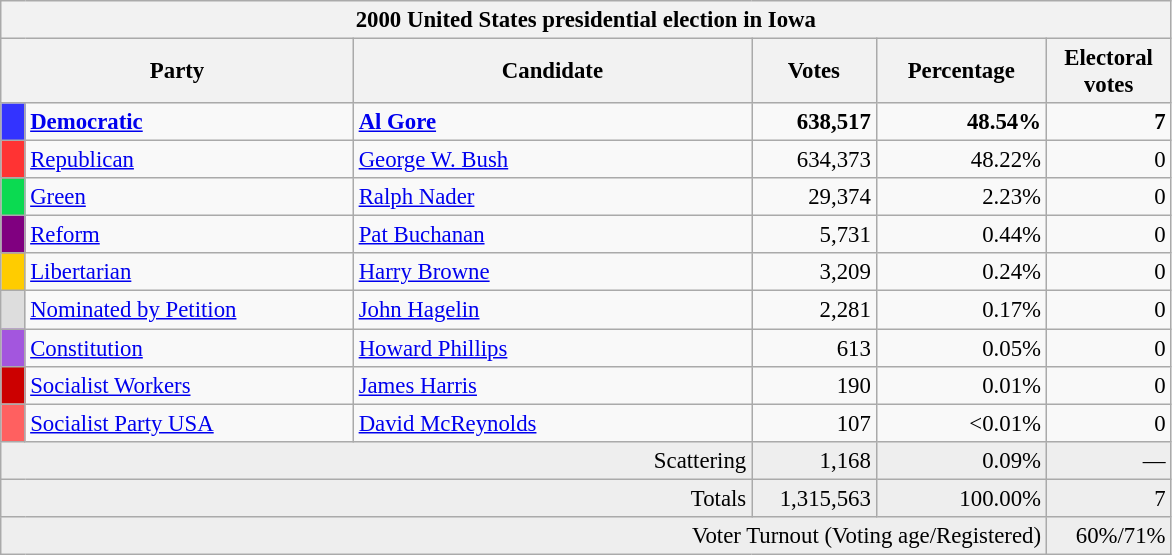<table class="wikitable" style="font-size: 95%;">
<tr>
<th colspan="6">2000 United States presidential election in Iowa</th>
</tr>
<tr>
<th colspan="2" style="width: 15em">Party</th>
<th style="width: 17em">Candidate</th>
<th style="width: 5em">Votes</th>
<th style="width: 7em">Percentage</th>
<th style="width: 5em">Electoral votes</th>
</tr>
<tr>
<th style="background-color:#3333FF; width: 3px"></th>
<td style="width: 130px"><strong><a href='#'>Democratic</a></strong></td>
<td><strong><a href='#'>Al Gore</a></strong></td>
<td align="right"><strong>638,517</strong></td>
<td align="right"><strong>48.54%</strong></td>
<td align="right"><strong>7</strong></td>
</tr>
<tr>
<th style="background-color:#FF3333; width: 3px"></th>
<td style="width: 130px"><a href='#'>Republican</a></td>
<td><a href='#'>George W. Bush</a></td>
<td align="right">634,373</td>
<td align="right">48.22%</td>
<td align="right">0</td>
</tr>
<tr>
<th style="background-color:#0BDA51; width: 3px"></th>
<td style="width: 130px"><a href='#'>Green</a></td>
<td><a href='#'>Ralph Nader</a></td>
<td align="right">29,374</td>
<td align="right">2.23%</td>
<td align="right">0</td>
</tr>
<tr>
<th style="background-color:#800080; width: 3px"></th>
<td style="width: 130px"><a href='#'>Reform</a></td>
<td><a href='#'>Pat Buchanan</a></td>
<td align="right">5,731</td>
<td align="right">0.44%</td>
<td align="right">0</td>
</tr>
<tr>
<th style="background-color:#FFCC00; width: 3px"></th>
<td style="width: 130px"><a href='#'>Libertarian</a></td>
<td><a href='#'>Harry Browne</a></td>
<td align="right">3,209</td>
<td align="right">0.24%</td>
<td align="right">0</td>
</tr>
<tr>
<th style="background-color:#DDDDDD; width: 3px"></th>
<td style="width: 130px"><a href='#'>Nominated by Petition</a></td>
<td><a href='#'>John Hagelin</a></td>
<td align="right">2,281</td>
<td align="right">0.17%</td>
<td align="right">0</td>
</tr>
<tr>
<th style="background-color:#a356de; width: 3px"></th>
<td style="width: 130px"><a href='#'>Constitution</a></td>
<td><a href='#'>Howard Phillips</a></td>
<td align="right">613</td>
<td align="right">0.05%</td>
<td align="right">0</td>
</tr>
<tr>
<th style="background-color:#CC0000; width: 3px"></th>
<td style="width: 130px"><a href='#'>Socialist Workers</a></td>
<td><a href='#'>James Harris</a></td>
<td align="right">190</td>
<td align="right">0.01%</td>
<td align="right">0</td>
</tr>
<tr>
<th style="background-color:#FF6060; width: 3px"></th>
<td style="width: 130px"><a href='#'>Socialist Party USA</a></td>
<td><a href='#'>David McReynolds</a></td>
<td align="right">107</td>
<td align="right"><0.01%</td>
<td align="right">0</td>
</tr>
<tr bgcolor="#EEEEEE">
<td colspan="3" align="right">Scattering</td>
<td align="right">1,168</td>
<td align="right">0.09%</td>
<td align="right">—</td>
</tr>
<tr bgcolor="#EEEEEE">
<td colspan="3" align="right">Totals</td>
<td align="right">1,315,563</td>
<td align="right">100.00%</td>
<td align="right">7</td>
</tr>
<tr bgcolor="#EEEEEE">
<td colspan="5" align="right">Voter Turnout (Voting age/Registered)</td>
<td colspan="1" align="right">60%/71%</td>
</tr>
</table>
